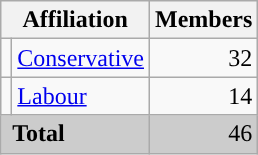<table class="wikitable">
<tr>
<th colspan="2">Affiliation</th>
<th>Members</th>
</tr>
<tr>
<td></td>
<td><a href='#'>Conservative</a></td>
<td style="text-align:right;">32</td>
</tr>
<tr>
<td></td>
<td><a href='#'>Labour</a></td>
<td style="text-align:right;">14</td>
</tr>
<tr style="background:#ccc;">
<td colspan="2"> <strong>Total</strong></td>
<td style="text-align:right;">46</td>
</tr>
</table>
